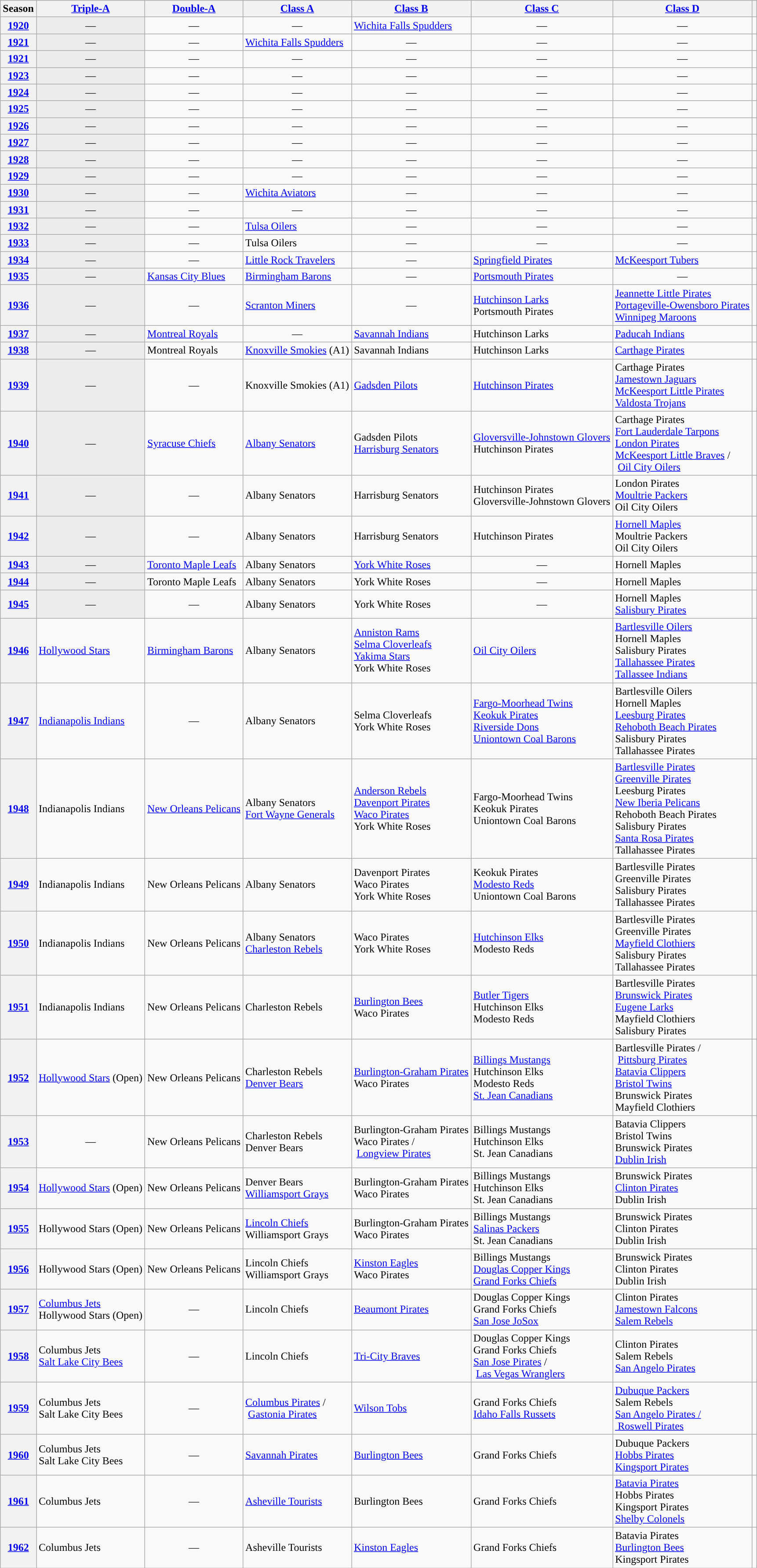<table class="wikitable plainrowheaders">
<tr>
<th scope="col">Season</th>
<th scope="col"><a href='#'><span>Triple-A</span></a></th>
<th scope="col"><a href='#'><span>Double-A</span></a></th>
<th scope="col"><a href='#'><span>Class A</span></a></th>
<th scope="col"><a href='#'><span>Class B</span></a></th>
<th scope="col"><a href='#'><span>Class C</span></a></th>
<th scope="col"><a href='#'><span>Class D</span></a></th>
<th scope="col"></th>
</tr>
<tr>
<th scope="row" style="text-align:center"><a href='#'>1920</a></th>
<td style="background:#ececec" align="center">—</td>
<td align="center">—</td>
<td align="center">—</td>
<td><a href='#'>Wichita Falls Spudders</a></td>
<td align="center">—</td>
<td align="center">—</td>
<td align="center"></td>
</tr>
<tr>
<th scope="row" style="text-align:center"><a href='#'>1921</a></th>
<td style="background:#ececec" align="center">—</td>
<td align="center">—</td>
<td><a href='#'>Wichita Falls Spudders</a></td>
<td align="center">—</td>
<td align="center">—</td>
<td align="center">—</td>
<td align="center"></td>
</tr>
<tr>
<th scope="row" style="text-align:center"><a href='#'>1921</a></th>
<td style="background:#ececec" align="center">—</td>
<td align="center">—</td>
<td align="center">—</td>
<td align="center">—</td>
<td align="center">—</td>
<td align="center">—</td>
<td align="center"></td>
</tr>
<tr>
<th scope="row" style="text-align:center"><a href='#'>1923</a></th>
<td style="background:#ececec" align="center">—</td>
<td align="center">—</td>
<td align="center">—</td>
<td align="center">—</td>
<td align="center">—</td>
<td align="center">—</td>
<td align="center"></td>
</tr>
<tr>
<th scope="row" style="text-align:center"><a href='#'>1924</a></th>
<td style="background:#ececec" align="center">—</td>
<td align="center">—</td>
<td align="center">—</td>
<td align="center">—</td>
<td align="center">—</td>
<td align="center">—</td>
<td align="center"></td>
</tr>
<tr>
<th scope="row" style="text-align:center"><a href='#'>1925</a></th>
<td style="background:#ececec" align="center">—</td>
<td align="center">—</td>
<td align="center">—</td>
<td align="center">—</td>
<td align="center">—</td>
<td align="center">—</td>
<td align="center"></td>
</tr>
<tr>
<th scope="row" style="text-align:center"><a href='#'>1926</a></th>
<td style="background:#ececec" align="center">—</td>
<td align="center">—</td>
<td align="center">—</td>
<td align="center">—</td>
<td align="center">—</td>
<td align="center">—</td>
<td align="center"></td>
</tr>
<tr>
<th scope="row" style="text-align:center"><a href='#'>1927</a></th>
<td style="background:#ececec" align="center">—</td>
<td align="center">—</td>
<td align="center">—</td>
<td align="center">—</td>
<td align="center">—</td>
<td align="center">—</td>
<td align="center"></td>
</tr>
<tr>
<th scope="row" style="text-align:center"><a href='#'>1928</a></th>
<td style="background:#ececec" align="center">—</td>
<td align="center">—</td>
<td align="center">—</td>
<td align="center">—</td>
<td align="center">—</td>
<td align="center">—</td>
<td align="center"></td>
</tr>
<tr>
<th scope="row" style="text-align:center"><a href='#'>1929</a></th>
<td style="background:#ececec" align="center">—</td>
<td align="center">—</td>
<td align="center">—</td>
<td align="center">—</td>
<td align="center">—</td>
<td align="center">—</td>
<td align="center"></td>
</tr>
<tr>
<th scope="row" style="text-align:center"><a href='#'>1930</a></th>
<td style="background:#ececec" align="center">—</td>
<td align="center">—</td>
<td><a href='#'>Wichita Aviators</a></td>
<td align="center">—</td>
<td align="center">—</td>
<td align="center">—</td>
<td align="center"></td>
</tr>
<tr>
<th scope="row" style="text-align:center"><a href='#'>1931</a></th>
<td style="background:#ececec" align="center">—</td>
<td align="center">—</td>
<td align="center">—</td>
<td align="center">—</td>
<td align="center">—</td>
<td align="center">—</td>
<td align="center"></td>
</tr>
<tr>
<th scope="row" style="text-align:center"><a href='#'>1932</a></th>
<td style="background:#ececec" align="center">—</td>
<td align="center">—</td>
<td><a href='#'>Tulsa Oilers</a></td>
<td align="center">—</td>
<td align="center">—</td>
<td align="center">—</td>
<td align="center"></td>
</tr>
<tr>
<th scope="row" style="text-align:center"><a href='#'>1933</a></th>
<td style="background:#ececec" align="center">—</td>
<td align="center">—</td>
<td>Tulsa Oilers</td>
<td align="center">—</td>
<td align="center">—</td>
<td align="center">—</td>
<td align="center"></td>
</tr>
<tr>
<th scope="row" style="text-align:center"><a href='#'>1934</a></th>
<td style="background:#ececec" align="center">—</td>
<td align="center">—</td>
<td><a href='#'>Little Rock Travelers</a></td>
<td align="center">—</td>
<td><a href='#'>Springfield Pirates</a></td>
<td><a href='#'>McKeesport Tubers</a></td>
<td align="center"></td>
</tr>
<tr>
<th scope="row" style="text-align:center"><a href='#'>1935</a></th>
<td style="background:#ececec" align="center">—</td>
<td><a href='#'>Kansas City Blues</a></td>
<td><a href='#'>Birmingham Barons</a></td>
<td align="center">—</td>
<td><a href='#'>Portsmouth Pirates</a></td>
<td align="center">—</td>
<td align="center"></td>
</tr>
<tr>
<th scope="row" style="text-align:center"><a href='#'>1936</a></th>
<td style="background:#ececec" align="center">—</td>
<td align="center">—</td>
<td><a href='#'>Scranton Miners</a></td>
<td align="center">—</td>
<td><a href='#'>Hutchinson Larks</a><br>Portsmouth Pirates</td>
<td><a href='#'>Jeannette Little Pirates</a><br><a href='#'>Portageville-Owensboro Pirates</a><br><a href='#'>Winnipeg Maroons</a></td>
<td align="center"></td>
</tr>
<tr>
<th scope="row" style="text-align:center"><a href='#'>1937</a></th>
<td style="background:#ececec" align="center">—</td>
<td><a href='#'>Montreal Royals</a></td>
<td align="center">—</td>
<td><a href='#'>Savannah Indians</a></td>
<td>Hutchinson Larks</td>
<td><a href='#'>Paducah Indians</a></td>
<td align="center"></td>
</tr>
<tr>
<th scope="row" style="text-align:center"><a href='#'>1938</a></th>
<td style="background:#ececec" align="center">—</td>
<td>Montreal Royals</td>
<td><a href='#'>Knoxville Smokies</a> (A1)</td>
<td>Savannah Indians</td>
<td>Hutchinson Larks</td>
<td><a href='#'>Carthage Pirates</a></td>
<td align="center"></td>
</tr>
<tr>
<th scope="row" style="text-align:center"><a href='#'>1939</a></th>
<td style="background:#ececec" align="center">—</td>
<td align="center">—</td>
<td>Knoxville Smokies (A1)</td>
<td><a href='#'>Gadsden Pilots</a></td>
<td><a href='#'>Hutchinson Pirates</a></td>
<td>Carthage Pirates<br><a href='#'>Jamestown Jaguars</a><br><a href='#'>McKeesport Little Pirates</a><br><a href='#'>Valdosta Trojans</a></td>
<td align="center"></td>
</tr>
<tr>
<th scope="row" style="text-align:center"><a href='#'>1940</a></th>
<td style="background:#ececec" align="center">—</td>
<td><a href='#'>Syracuse Chiefs</a></td>
<td><a href='#'>Albany Senators</a></td>
<td>Gadsden Pilots<br><a href='#'>Harrisburg Senators</a></td>
<td><a href='#'>Gloversville-Johnstown Glovers</a><br>Hutchinson Pirates</td>
<td>Carthage Pirates<br><a href='#'>Fort Lauderdale Tarpons</a><br><a href='#'>London Pirates</a><br><a href='#'>McKeesport Little Braves</a> /<br> <a href='#'>Oil City Oilers</a></td>
<td align="center"></td>
</tr>
<tr>
<th scope="row" style="text-align:center"><a href='#'>1941</a></th>
<td style="background:#ececec" align="center">—</td>
<td align="center">—</td>
<td>Albany Senators</td>
<td>Harrisburg Senators</td>
<td>Hutchinson Pirates<br>Gloversville-Johnstown Glovers</td>
<td>London Pirates<br><a href='#'>Moultrie Packers</a><br>Oil City Oilers</td>
<td align="center"></td>
</tr>
<tr>
<th scope="row" style="text-align:center"><a href='#'>1942</a></th>
<td style="background:#ececec" align="center">—</td>
<td align="center">—</td>
<td>Albany Senators</td>
<td>Harrisburg Senators</td>
<td>Hutchinson Pirates</td>
<td><a href='#'>Hornell Maples</a><br>Moultrie Packers<br>Oil City Oilers</td>
<td align="center"></td>
</tr>
<tr>
<th scope="row" style="text-align:center"><a href='#'>1943</a></th>
<td style="background:#ececec" align="center">—</td>
<td><a href='#'>Toronto Maple Leafs</a></td>
<td>Albany Senators</td>
<td><a href='#'>York White Roses</a></td>
<td align="center">—</td>
<td>Hornell Maples</td>
<td align="center"></td>
</tr>
<tr>
<th scope="row" style="text-align:center"><a href='#'>1944</a></th>
<td style="background:#ececec" align="center">—</td>
<td>Toronto Maple Leafs</td>
<td>Albany Senators</td>
<td>York White Roses</td>
<td align="center">—</td>
<td>Hornell Maples</td>
<td align="center"></td>
</tr>
<tr>
<th scope="row" style="text-align:center"><a href='#'>1945</a></th>
<td style="background:#ececec" align="center">—</td>
<td align="center">—</td>
<td>Albany Senators</td>
<td>York White Roses</td>
<td align="center">—</td>
<td>Hornell Maples<br><a href='#'>Salisbury Pirates</a></td>
<td align="center"></td>
</tr>
<tr>
<th scope="row" style="text-align:center"><a href='#'>1946</a></th>
<td><a href='#'>Hollywood Stars</a></td>
<td><a href='#'>Birmingham Barons</a></td>
<td>Albany Senators</td>
<td><a href='#'>Anniston Rams</a><br><a href='#'>Selma Cloverleafs</a><br><a href='#'>Yakima Stars</a><br>York White Roses</td>
<td><a href='#'>Oil City Oilers</a></td>
<td><a href='#'>Bartlesville Oilers</a><br>Hornell Maples<br>Salisbury Pirates<br><a href='#'>Tallahassee Pirates</a><br><a href='#'>Tallassee Indians</a></td>
<td align="center"></td>
</tr>
<tr>
<th scope="row" style="text-align:center"><a href='#'>1947</a></th>
<td><a href='#'>Indianapolis Indians</a></td>
<td align="center">—</td>
<td>Albany Senators</td>
<td>Selma Cloverleafs<br>York White Roses</td>
<td><a href='#'>Fargo-Moorhead Twins</a><br><a href='#'>Keokuk Pirates</a><br><a href='#'>Riverside Dons</a><br><a href='#'>Uniontown Coal Barons</a></td>
<td>Bartlesville Oilers<br>Hornell Maples<br><a href='#'>Leesburg Pirates</a><br><a href='#'>Rehoboth Beach Pirates</a><br>Salisbury Pirates<br>Tallahassee Pirates</td>
<td align="center"></td>
</tr>
<tr>
<th scope="row" style="text-align:center"><a href='#'>1948</a></th>
<td>Indianapolis Indians</td>
<td><a href='#'>New Orleans Pelicans</a></td>
<td>Albany Senators<br><a href='#'>Fort Wayne Generals</a></td>
<td><a href='#'>Anderson Rebels</a><br><a href='#'>Davenport Pirates</a><br><a href='#'>Waco Pirates</a><br>York White Roses</td>
<td>Fargo-Moorhead Twins<br>Keokuk Pirates<br>Uniontown Coal Barons</td>
<td><a href='#'>Bartlesville Pirates</a><br><a href='#'>Greenville Pirates</a><br>Leesburg Pirates<br><a href='#'>New Iberia Pelicans</a><br>Rehoboth Beach Pirates<br>Salisbury Pirates<br><a href='#'>Santa Rosa Pirates</a><br>Tallahassee Pirates</td>
<td align="center"></td>
</tr>
<tr>
<th scope="row" style="text-align:center"><a href='#'>1949</a></th>
<td>Indianapolis Indians</td>
<td>New Orleans Pelicans</td>
<td>Albany Senators</td>
<td>Davenport Pirates<br>Waco Pirates<br>York White Roses</td>
<td>Keokuk Pirates<br><a href='#'>Modesto Reds</a><br>Uniontown Coal Barons</td>
<td>Bartlesville Pirates<br>Greenville Pirates<br>Salisbury Pirates<br>Tallahassee Pirates</td>
<td align="center"></td>
</tr>
<tr>
<th scope="row" style="text-align:center"><a href='#'>1950</a></th>
<td>Indianapolis Indians</td>
<td>New Orleans Pelicans</td>
<td>Albany Senators<br><a href='#'>Charleston Rebels</a></td>
<td>Waco Pirates<br>York White Roses</td>
<td><a href='#'>Hutchinson Elks</a><br>Modesto Reds</td>
<td>Bartlesville Pirates<br>Greenville Pirates<br><a href='#'>Mayfield Clothiers</a><br>Salisbury Pirates<br>Tallahassee Pirates</td>
<td align="center"></td>
</tr>
<tr>
<th scope="row" style="text-align:center"><a href='#'>1951</a></th>
<td>Indianapolis Indians</td>
<td>New Orleans Pelicans</td>
<td>Charleston Rebels</td>
<td><a href='#'>Burlington Bees</a><br>Waco Pirates</td>
<td><a href='#'>Butler Tigers</a><br>Hutchinson Elks<br>Modesto Reds</td>
<td>Bartlesville Pirates<br><a href='#'>Brunswick Pirates</a><br><a href='#'>Eugene Larks</a><br>Mayfield Clothiers<br>Salisbury Pirates</td>
<td align="center"></td>
</tr>
<tr>
<th scope="row" style="text-align:center"><a href='#'>1952</a></th>
<td><a href='#'>Hollywood Stars</a> (Open)</td>
<td>New Orleans Pelicans</td>
<td>Charleston Rebels<br><a href='#'>Denver Bears</a></td>
<td><a href='#'>Burlington-Graham Pirates</a><br>Waco Pirates</td>
<td><a href='#'>Billings Mustangs</a><br>Hutchinson Elks<br>Modesto Reds<br><a href='#'>St. Jean Canadians</a></td>
<td>Bartlesville Pirates /<br> <a href='#'>Pittsburg Pirates</a><br><a href='#'>Batavia Clippers</a><br><a href='#'>Bristol Twins</a><br>Brunswick Pirates<br>Mayfield Clothiers</td>
<td align="center"></td>
</tr>
<tr>
<th scope="row" style="text-align:center"><a href='#'>1953</a></th>
<td align="center">—</td>
<td>New Orleans Pelicans</td>
<td>Charleston Rebels<br>Denver Bears</td>
<td>Burlington-Graham Pirates<br>Waco Pirates /<br> <a href='#'>Longview Pirates</a></td>
<td>Billings Mustangs<br>Hutchinson Elks<br>St. Jean Canadians</td>
<td>Batavia Clippers<br>Bristol Twins<br>Brunswick Pirates<br><a href='#'>Dublin Irish</a></td>
<td align="center"></td>
</tr>
<tr>
<th scope="row" style="text-align:center"><a href='#'>1954</a></th>
<td><a href='#'>Hollywood Stars</a> (Open)</td>
<td>New Orleans Pelicans</td>
<td>Denver Bears<br><a href='#'>Williamsport Grays</a></td>
<td>Burlington-Graham Pirates<br>Waco Pirates</td>
<td>Billings Mustangs<br>Hutchinson Elks<br>St. Jean Canadians</td>
<td>Brunswick Pirates<br><a href='#'>Clinton Pirates</a><br>Dublin Irish</td>
<td align="center"></td>
</tr>
<tr>
<th scope="row" style="text-align:center"><a href='#'>1955</a></th>
<td>Hollywood Stars (Open)</td>
<td>New Orleans Pelicans</td>
<td><a href='#'>Lincoln Chiefs</a><br>Williamsport Grays</td>
<td>Burlington-Graham Pirates<br>Waco Pirates</td>
<td>Billings Mustangs<br><a href='#'>Salinas Packers</a><br>St. Jean Canadians</td>
<td>Brunswick Pirates<br>Clinton Pirates<br>Dublin Irish</td>
<td align="center"></td>
</tr>
<tr>
<th scope="row" style="text-align:center"><a href='#'>1956</a></th>
<td>Hollywood Stars (Open)</td>
<td>New Orleans Pelicans</td>
<td>Lincoln Chiefs<br>Williamsport Grays</td>
<td><a href='#'>Kinston Eagles</a><br>Waco Pirates</td>
<td>Billings Mustangs<br><a href='#'>Douglas Copper Kings</a><br><a href='#'>Grand Forks Chiefs</a></td>
<td>Brunswick Pirates<br>Clinton Pirates<br>Dublin Irish</td>
<td align="center"></td>
</tr>
<tr>
<th scope="row" style="text-align:center"><a href='#'>1957</a></th>
<td><a href='#'>Columbus Jets</a><br>Hollywood Stars (Open)</td>
<td align="center">—</td>
<td>Lincoln Chiefs</td>
<td><a href='#'>Beaumont Pirates</a></td>
<td>Douglas Copper Kings<br>Grand Forks Chiefs<br><a href='#'>San Jose JoSox</a></td>
<td>Clinton Pirates<br><a href='#'>Jamestown Falcons</a><br><a href='#'>Salem Rebels</a></td>
<td align="center"></td>
</tr>
<tr>
<th scope="row" style="text-align:center"><a href='#'>1958</a></th>
<td>Columbus Jets<br><a href='#'>Salt Lake City Bees</a></td>
<td align="center">—</td>
<td>Lincoln Chiefs</td>
<td><a href='#'>Tri-City Braves</a></td>
<td>Douglas Copper Kings<br>Grand Forks Chiefs<br><a href='#'>San Jose Pirates</a> /<br> <a href='#'>Las Vegas Wranglers</a></td>
<td>Clinton Pirates<br>Salem Rebels<br><a href='#'>San Angelo Pirates</a></td>
<td align="center"></td>
</tr>
<tr>
<th scope="row" style="text-align:center"><a href='#'>1959</a></th>
<td>Columbus Jets<br>Salt Lake City Bees</td>
<td align="center">—</td>
<td><a href='#'>Columbus Pirates</a> /<br> <a href='#'>Gastonia Pirates</a></td>
<td><a href='#'>Wilson Tobs</a></td>
<td>Grand Forks Chiefs<br><a href='#'>Idaho Falls Russets</a></td>
<td><a href='#'>Dubuque Packers</a><br>Salem Rebels<br><a href='#'>San Angelo Pirates /<br> Roswell Pirates</a></td>
<td align="center"></td>
</tr>
<tr>
<th scope="row" style="text-align:center"><a href='#'>1960</a></th>
<td>Columbus Jets<br>Salt Lake City Bees</td>
<td align="center">—</td>
<td><a href='#'>Savannah Pirates</a></td>
<td><a href='#'>Burlington Bees</a></td>
<td>Grand Forks Chiefs</td>
<td>Dubuque Packers<br><a href='#'>Hobbs Pirates</a><br><a href='#'>Kingsport Pirates</a></td>
<td align="center"></td>
</tr>
<tr>
<th scope="row" style="text-align:center"><a href='#'>1961</a></th>
<td>Columbus Jets</td>
<td align="center">—</td>
<td><a href='#'>Asheville Tourists</a></td>
<td>Burlington Bees</td>
<td>Grand Forks Chiefs</td>
<td><a href='#'>Batavia Pirates</a><br>Hobbs Pirates<br>Kingsport Pirates<br><a href='#'>Shelby Colonels</a></td>
<td align="center"></td>
</tr>
<tr>
<th scope="row" style="text-align:center"><a href='#'>1962</a></th>
<td>Columbus Jets</td>
<td align="center">—</td>
<td>Asheville Tourists</td>
<td><a href='#'>Kinston Eagles</a></td>
<td>Grand Forks Chiefs</td>
<td>Batavia Pirates<br><a href='#'>Burlington Bees</a><br>Kingsport Pirates</td>
<td align="center"></td>
</tr>
</table>
